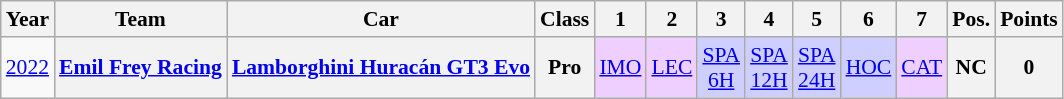<table class="wikitable" border="1" style="text-align:center; font-size:90%;">
<tr>
<th>Year</th>
<th>Team</th>
<th>Car</th>
<th>Class</th>
<th>1</th>
<th>2</th>
<th>3</th>
<th>4</th>
<th>5</th>
<th>6</th>
<th>7</th>
<th>Pos.</th>
<th>Points</th>
</tr>
<tr>
<td><a href='#'>2022</a></td>
<th><a href='#'>Emil Frey Racing</a></th>
<th><a href='#'>Lamborghini Huracán GT3 Evo</a></th>
<th>Pro</th>
<td style="background:#EFCFFF;"><a href='#'>IMO</a><br></td>
<td style="background:#EFCFFF;"><a href='#'>LEC</a><br></td>
<td style="background:#CFCFFF;"><a href='#'>SPA<br>6H</a><br></td>
<td style="background:#CFCFFF;"><a href='#'>SPA<br>12H</a><br></td>
<td style="background:#CFCFFF;"><a href='#'>SPA<br>24H</a><br></td>
<td style="background:#CFCFFF;"><a href='#'>HOC</a><br></td>
<td style="background:#EFCFFF;"><a href='#'>CAT</a><br></td>
<th>NC</th>
<th>0</th>
</tr>
</table>
